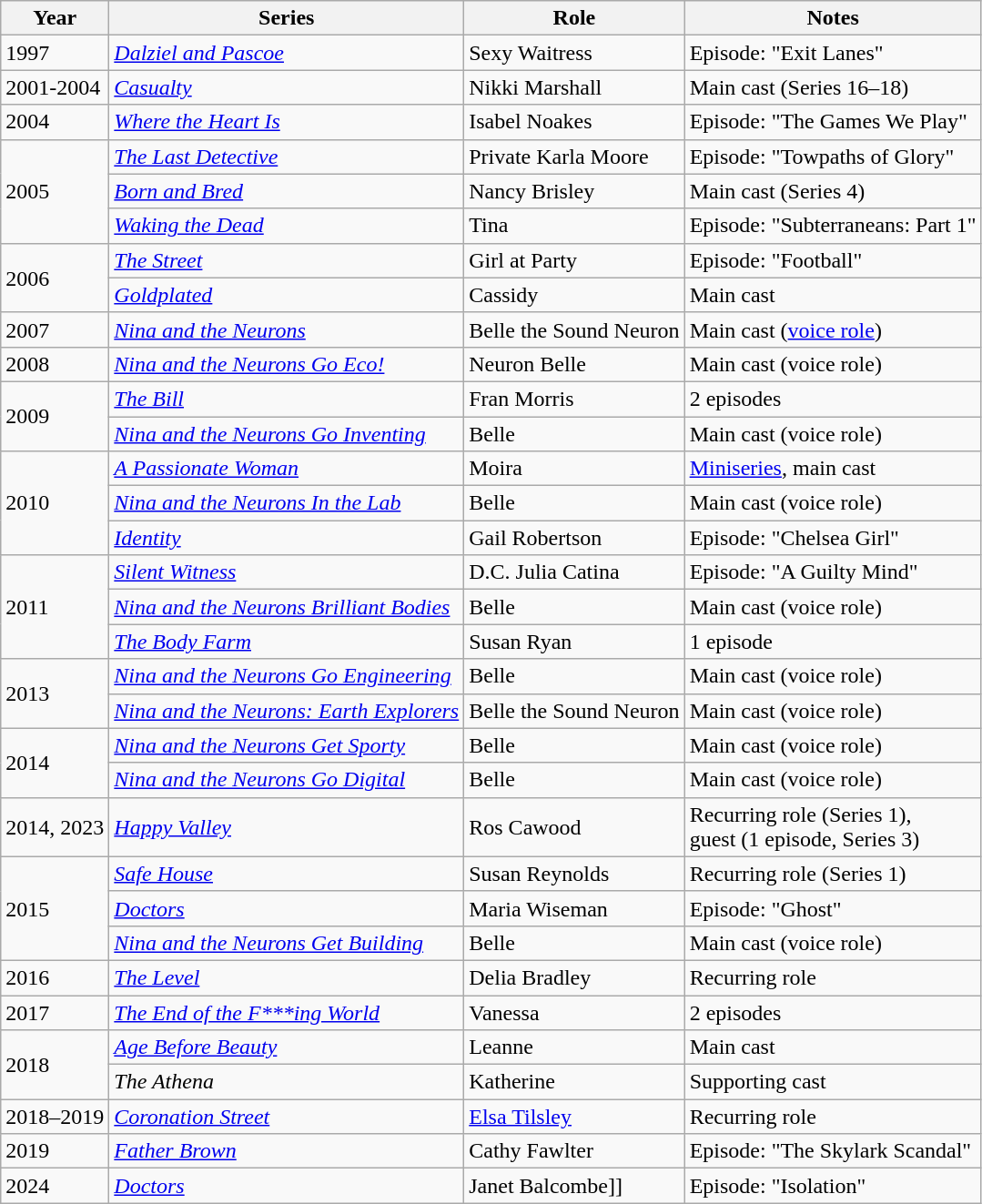<table class="wikitable sortable">
<tr>
<th>Year</th>
<th>Series</th>
<th>Role</th>
<th>Notes</th>
</tr>
<tr>
<td>1997</td>
<td><em><a href='#'>Dalziel and Pascoe</a></em></td>
<td>Sexy Waitress</td>
<td>Episode: "Exit Lanes"</td>
</tr>
<tr>
<td>2001-2004</td>
<td><em><a href='#'>Casualty</a></em></td>
<td>Nikki Marshall</td>
<td>Main cast (Series 16–18)</td>
</tr>
<tr>
<td>2004</td>
<td><em><a href='#'>Where the Heart Is</a></em></td>
<td>Isabel Noakes</td>
<td>Episode: "The Games We Play"</td>
</tr>
<tr>
<td rowspan="3">2005</td>
<td><em><a href='#'>The Last Detective</a></em></td>
<td>Private Karla Moore</td>
<td>Episode: "Towpaths of Glory"</td>
</tr>
<tr>
<td><em><a href='#'>Born and Bred</a></em></td>
<td>Nancy Brisley</td>
<td>Main cast (Series 4)</td>
</tr>
<tr>
<td><em><a href='#'>Waking the Dead</a></em></td>
<td>Tina</td>
<td>Episode: "Subterraneans: Part 1"</td>
</tr>
<tr>
<td rowspan="2">2006</td>
<td><em><a href='#'>The Street</a></em></td>
<td>Girl at Party</td>
<td>Episode: "Football"</td>
</tr>
<tr>
<td><em><a href='#'>Goldplated</a></em></td>
<td>Cassidy</td>
<td>Main cast</td>
</tr>
<tr>
<td>2007</td>
<td><em><a href='#'>Nina and the Neurons</a></em></td>
<td>Belle the Sound Neuron</td>
<td>Main cast (<a href='#'>voice role</a>)</td>
</tr>
<tr>
<td>2008</td>
<td><em><a href='#'>Nina and the Neurons Go Eco!</a></em></td>
<td>Neuron Belle</td>
<td>Main cast (voice role)</td>
</tr>
<tr>
<td rowspan="2">2009</td>
<td><em><a href='#'>The Bill</a></em></td>
<td>Fran Morris</td>
<td>2 episodes</td>
</tr>
<tr>
<td><em><a href='#'>Nina and the Neurons Go Inventing</a></em></td>
<td>Belle</td>
<td>Main cast (voice role)</td>
</tr>
<tr>
<td rowspan="3">2010</td>
<td><em><a href='#'>A Passionate Woman</a></em></td>
<td>Moira</td>
<td><a href='#'>Miniseries</a>, main cast</td>
</tr>
<tr>
<td><em><a href='#'>Nina and the Neurons In the Lab</a></em></td>
<td>Belle</td>
<td>Main cast (voice role)</td>
</tr>
<tr>
<td><em><a href='#'>Identity</a></em></td>
<td>Gail Robertson</td>
<td>Episode: "Chelsea Girl"</td>
</tr>
<tr>
<td rowspan="3">2011</td>
<td><em><a href='#'>Silent Witness</a></em></td>
<td>D.C. Julia Catina</td>
<td>Episode: "A Guilty Mind"</td>
</tr>
<tr>
<td><em><a href='#'>Nina and the Neurons Brilliant Bodies</a></em></td>
<td>Belle</td>
<td>Main cast (voice role)</td>
</tr>
<tr>
<td><em><a href='#'>The Body Farm</a></em></td>
<td>Susan Ryan</td>
<td>1 episode</td>
</tr>
<tr>
<td rowspan="2">2013</td>
<td><em><a href='#'>Nina and the Neurons Go Engineering</a></em></td>
<td>Belle</td>
<td>Main cast (voice role)</td>
</tr>
<tr>
<td><em><a href='#'>Nina and the Neurons: Earth Explorers</a></em></td>
<td>Belle the Sound Neuron</td>
<td>Main cast (voice role)</td>
</tr>
<tr>
<td rowspan="2">2014</td>
<td><em><a href='#'>Nina and the Neurons Get Sporty</a></em></td>
<td>Belle</td>
<td>Main cast (voice role)</td>
</tr>
<tr>
<td><em><a href='#'>Nina and the Neurons Go Digital</a></em></td>
<td>Belle</td>
<td>Main cast (voice role)</td>
</tr>
<tr>
<td>2014, 2023</td>
<td><em><a href='#'>Happy Valley</a></em></td>
<td>Ros Cawood</td>
<td>Recurring role (Series 1),<br>guest (1 episode, Series 3)</td>
</tr>
<tr>
<td rowspan="3">2015</td>
<td><em><a href='#'>Safe House</a></em></td>
<td>Susan Reynolds</td>
<td>Recurring role (Series 1)</td>
</tr>
<tr>
<td><em><a href='#'>Doctors</a></em></td>
<td>Maria Wiseman</td>
<td>Episode: "Ghost"</td>
</tr>
<tr>
<td><em><a href='#'>Nina and the Neurons Get Building</a></em></td>
<td>Belle</td>
<td>Main cast (voice role)</td>
</tr>
<tr>
<td>2016</td>
<td><em><a href='#'>The Level</a></em></td>
<td>Delia Bradley</td>
<td>Recurring role</td>
</tr>
<tr>
<td>2017</td>
<td><em><a href='#'>The End of the F***ing World</a></em></td>
<td>Vanessa</td>
<td>2 episodes</td>
</tr>
<tr>
<td rowspan="2">2018</td>
<td><em><a href='#'>Age Before Beauty</a></em></td>
<td>Leanne</td>
<td>Main cast</td>
</tr>
<tr>
<td><em>The Athena</em></td>
<td>Katherine</td>
<td>Supporting cast</td>
</tr>
<tr>
<td>2018–2019</td>
<td><em><a href='#'>Coronation Street</a></em></td>
<td><a href='#'>Elsa Tilsley</a></td>
<td>Recurring role</td>
</tr>
<tr>
<td>2019</td>
<td><em><a href='#'>Father Brown</a></em></td>
<td>Cathy Fawlter</td>
<td>Episode: "The Skylark Scandal"</td>
</tr>
<tr>
<td>2024</td>
<td><em><a href='#'>Doctors</a></em></td>
<td List of Doctors characters introduced in 2024#Janet Balcombe>Janet Balcombe]]</td>
<td>Episode: "Isolation"</td>
</tr>
</table>
